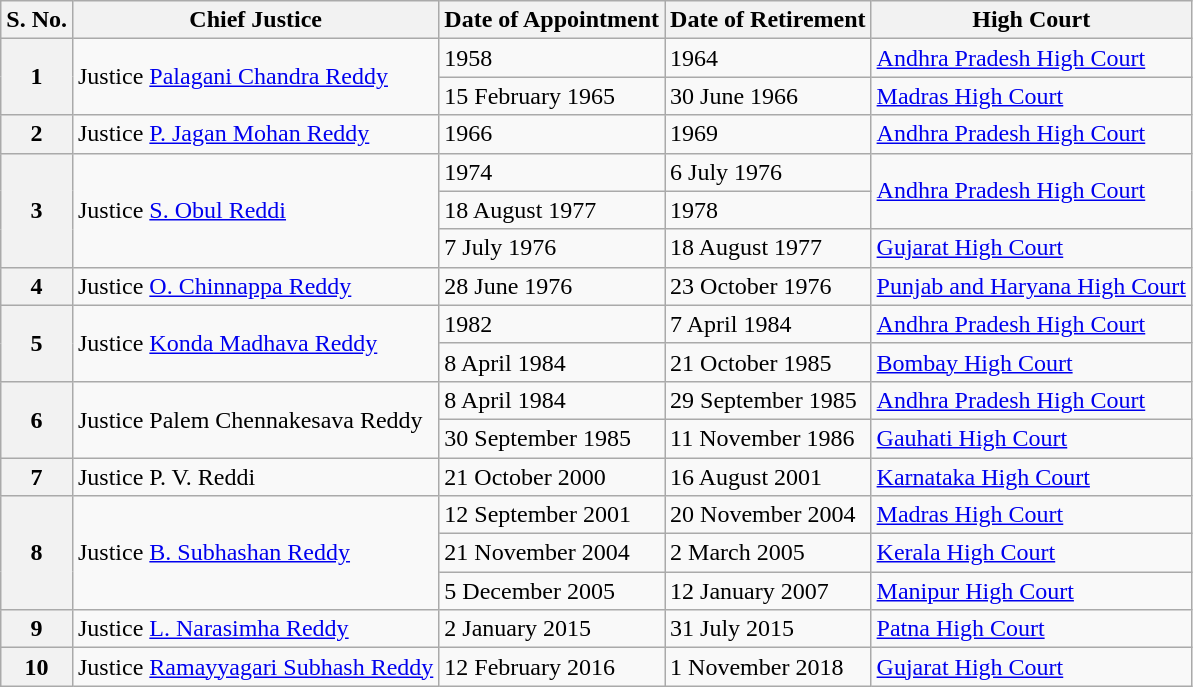<table class="wikitable sortable">
<tr>
<th>S. No.</th>
<th>Chief Justice</th>
<th>Date of Appointment</th>
<th>Date of Retirement</th>
<th>High Court</th>
</tr>
<tr>
<th rowspan="2">1</th>
<td rowspan="2">Justice <a href='#'>Palagani Chandra Reddy</a></td>
<td>1958</td>
<td>1964</td>
<td><a href='#'>Andhra Pradesh High Court</a></td>
</tr>
<tr>
<td>15 February 1965</td>
<td>30 June 1966</td>
<td><a href='#'>Madras High Court</a></td>
</tr>
<tr>
<th>2</th>
<td>Justice <a href='#'>P. Jagan Mohan Reddy</a></td>
<td>1966</td>
<td>1969</td>
<td><a href='#'>Andhra Pradesh High Court</a></td>
</tr>
<tr>
<th rowspan="3">3</th>
<td rowspan="3">Justice <a href='#'>S. Obul Reddi</a></td>
<td>1974</td>
<td>6 July 1976</td>
<td rowspan="2"><a href='#'>Andhra Pradesh High Court</a></td>
</tr>
<tr>
<td>18 August 1977</td>
<td>1978</td>
</tr>
<tr>
<td>7 July 1976</td>
<td>18 August 1977</td>
<td><a href='#'>Gujarat High Court</a></td>
</tr>
<tr>
<th>4</th>
<td>Justice <a href='#'>O. Chinnappa Reddy</a></td>
<td>28 June 1976</td>
<td>23 October 1976</td>
<td><a href='#'>Punjab and Haryana High Court</a></td>
</tr>
<tr>
<th rowspan="2">5</th>
<td rowspan="2">Justice <a href='#'>Konda Madhava Reddy</a></td>
<td>1982</td>
<td>7 April 1984</td>
<td><a href='#'>Andhra Pradesh High Court</a></td>
</tr>
<tr>
<td>8 April 1984</td>
<td>21 October 1985</td>
<td><a href='#'>Bombay High Court</a></td>
</tr>
<tr>
<th rowspan=2">6</th>
<td rowspan="2">Justice Palem Chennakesava Reddy</td>
<td>8 April 1984</td>
<td>29 September 1985</td>
<td><a href='#'>Andhra Pradesh High Court</a></td>
</tr>
<tr>
<td>30 September 1985</td>
<td>11 November 1986</td>
<td><a href='#'>Gauhati High Court</a></td>
</tr>
<tr>
<th>7</th>
<td>Justice P. V. Reddi</td>
<td>21 October 2000</td>
<td>16 August 2001</td>
<td><a href='#'>Karnataka High Court</a></td>
</tr>
<tr>
<th rowspan="3">8</th>
<td rowspan="3">Justice <a href='#'>B. Subhashan Reddy</a></td>
<td>12 September 2001</td>
<td>20 November 2004</td>
<td><a href='#'>Madras High Court</a></td>
</tr>
<tr>
<td>21 November 2004</td>
<td>2 March 2005</td>
<td><a href='#'>Kerala High Court</a></td>
</tr>
<tr>
<td>5 December 2005</td>
<td>12 January 2007</td>
<td><a href='#'>Manipur High Court</a></td>
</tr>
<tr>
<th>9</th>
<td>Justice <a href='#'>L. Narasimha Reddy</a></td>
<td>2 January 2015</td>
<td>31 July 2015</td>
<td><a href='#'>Patna High Court</a></td>
</tr>
<tr>
<th>10</th>
<td>Justice <a href='#'>Ramayyagari Subhash Reddy</a></td>
<td>12 February 2016</td>
<td>1 November 2018</td>
<td><a href='#'>Gujarat High Court</a></td>
</tr>
</table>
